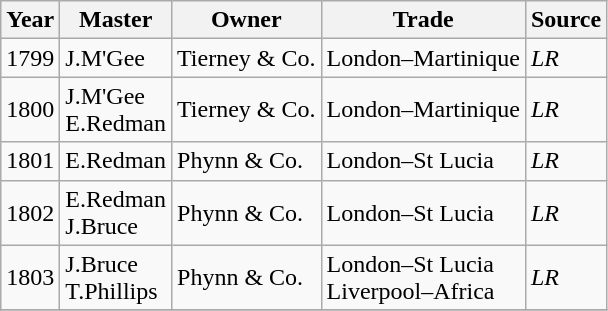<table class=" wikitable">
<tr>
<th>Year</th>
<th>Master</th>
<th>Owner</th>
<th>Trade</th>
<th>Source</th>
</tr>
<tr>
<td>1799</td>
<td>J.M'Gee</td>
<td>Tierney & Co.</td>
<td>London–Martinique</td>
<td><em>LR</em></td>
</tr>
<tr>
<td>1800</td>
<td>J.M'Gee<br>E.Redman</td>
<td>Tierney & Co.</td>
<td>London–Martinique</td>
<td><em>LR</em></td>
</tr>
<tr>
<td>1801</td>
<td>E.Redman</td>
<td>Phynn & Co.</td>
<td>London–St Lucia</td>
<td><em>LR</em></td>
</tr>
<tr>
<td>1802</td>
<td>E.Redman<br>J.Bruce</td>
<td>Phynn & Co.</td>
<td>London–St Lucia</td>
<td><em>LR</em></td>
</tr>
<tr>
<td>1803</td>
<td>J.Bruce<br>T.Phillips</td>
<td>Phynn & Co.</td>
<td>London–St Lucia<br>Liverpool–Africa</td>
<td><em>LR</em></td>
</tr>
<tr>
</tr>
</table>
